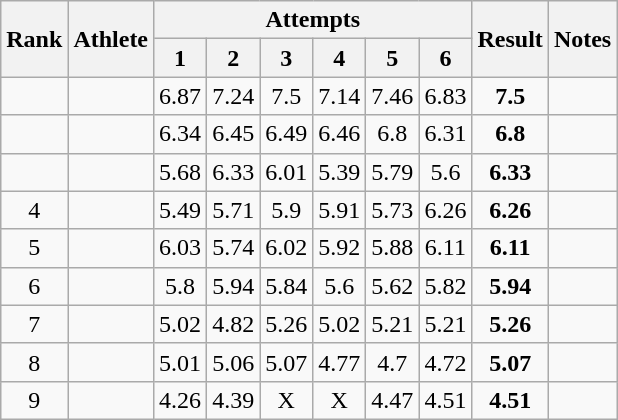<table class='wikitable'>
<tr>
<th rowspan=2>Rank</th>
<th rowspan=2>Athlete</th>
<th colspan=6>Attempts</th>
<th rowspan=2>Result</th>
<th rowspan=2>Notes</th>
</tr>
<tr>
<th>1</th>
<th>2</th>
<th>3</th>
<th>4</th>
<th>5</th>
<th>6</th>
</tr>
<tr align=center>
<td></td>
<td align="left"></td>
<td>6.87</td>
<td>7.24</td>
<td>7.5</td>
<td>7.14</td>
<td>7.46</td>
<td>6.83</td>
<td><strong> 7.5 </strong></td>
<td></td>
</tr>
<tr align=center>
<td></td>
<td align="left"></td>
<td>6.34</td>
<td>6.45</td>
<td>6.49</td>
<td>6.46</td>
<td>6.8</td>
<td>6.31</td>
<td><strong> 6.8 </strong></td>
<td></td>
</tr>
<tr align=center>
<td></td>
<td align="left"></td>
<td>5.68</td>
<td>6.33</td>
<td>6.01</td>
<td>5.39</td>
<td>5.79</td>
<td>5.6</td>
<td><strong> 6.33 </strong></td>
<td></td>
</tr>
<tr align=center>
<td>4</td>
<td align=left></td>
<td>5.49</td>
<td>5.71</td>
<td>5.9</td>
<td>5.91</td>
<td>5.73</td>
<td>6.26</td>
<td><strong> 6.26 </strong></td>
<td></td>
</tr>
<tr align=center>
<td>5</td>
<td align=left></td>
<td>6.03</td>
<td>5.74</td>
<td>6.02</td>
<td>5.92</td>
<td>5.88</td>
<td>6.11</td>
<td><strong> 6.11 </strong></td>
<td></td>
</tr>
<tr align=center>
<td>6</td>
<td align=left></td>
<td>5.8</td>
<td>5.94</td>
<td>5.84</td>
<td>5.6</td>
<td>5.62</td>
<td>5.82</td>
<td><strong> 5.94 </strong></td>
<td></td>
</tr>
<tr align=center>
<td>7</td>
<td align=left></td>
<td>5.02</td>
<td>4.82</td>
<td>5.26</td>
<td>5.02</td>
<td>5.21</td>
<td>5.21</td>
<td><strong> 5.26 </strong></td>
<td></td>
</tr>
<tr align=center>
<td>8</td>
<td align=left></td>
<td>5.01</td>
<td>5.06</td>
<td>5.07</td>
<td>4.77</td>
<td>4.7</td>
<td>4.72</td>
<td><strong> 5.07 </strong></td>
<td></td>
</tr>
<tr align=center>
<td>9</td>
<td align=left></td>
<td>4.26</td>
<td>4.39</td>
<td>X</td>
<td>X</td>
<td>4.47</td>
<td>4.51</td>
<td><strong> 4.51 </strong></td>
<td></td>
</tr>
</table>
